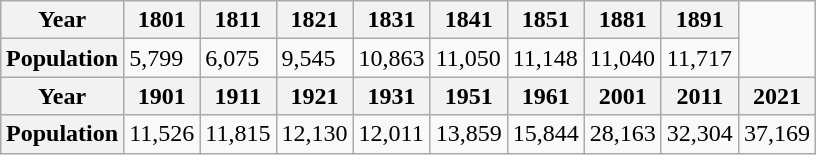<table class="wikitable" style="margin:auto;">
<tr>
<th>Year</th>
<th>1801</th>
<th>1811</th>
<th>1821</th>
<th>1831</th>
<th>1841</th>
<th>1851</th>
<th>1881</th>
<th>1891</th>
</tr>
<tr>
<th>Population</th>
<td>5,799</td>
<td>6,075</td>
<td>9,545</td>
<td>10,863</td>
<td>11,050</td>
<td>11,148</td>
<td>11,040</td>
<td>11,717</td>
</tr>
<tr>
<th>Year</th>
<th>1901</th>
<th>1911</th>
<th>1921</th>
<th>1931</th>
<th>1951</th>
<th>1961</th>
<th>2001</th>
<th>2011</th>
<th>2021</th>
</tr>
<tr>
<th>Population</th>
<td>11,526</td>
<td>11,815</td>
<td>12,130</td>
<td>12,011</td>
<td>13,859</td>
<td>15,844</td>
<td>28,163</td>
<td>32,304</td>
<td>37,169</td>
</tr>
</table>
